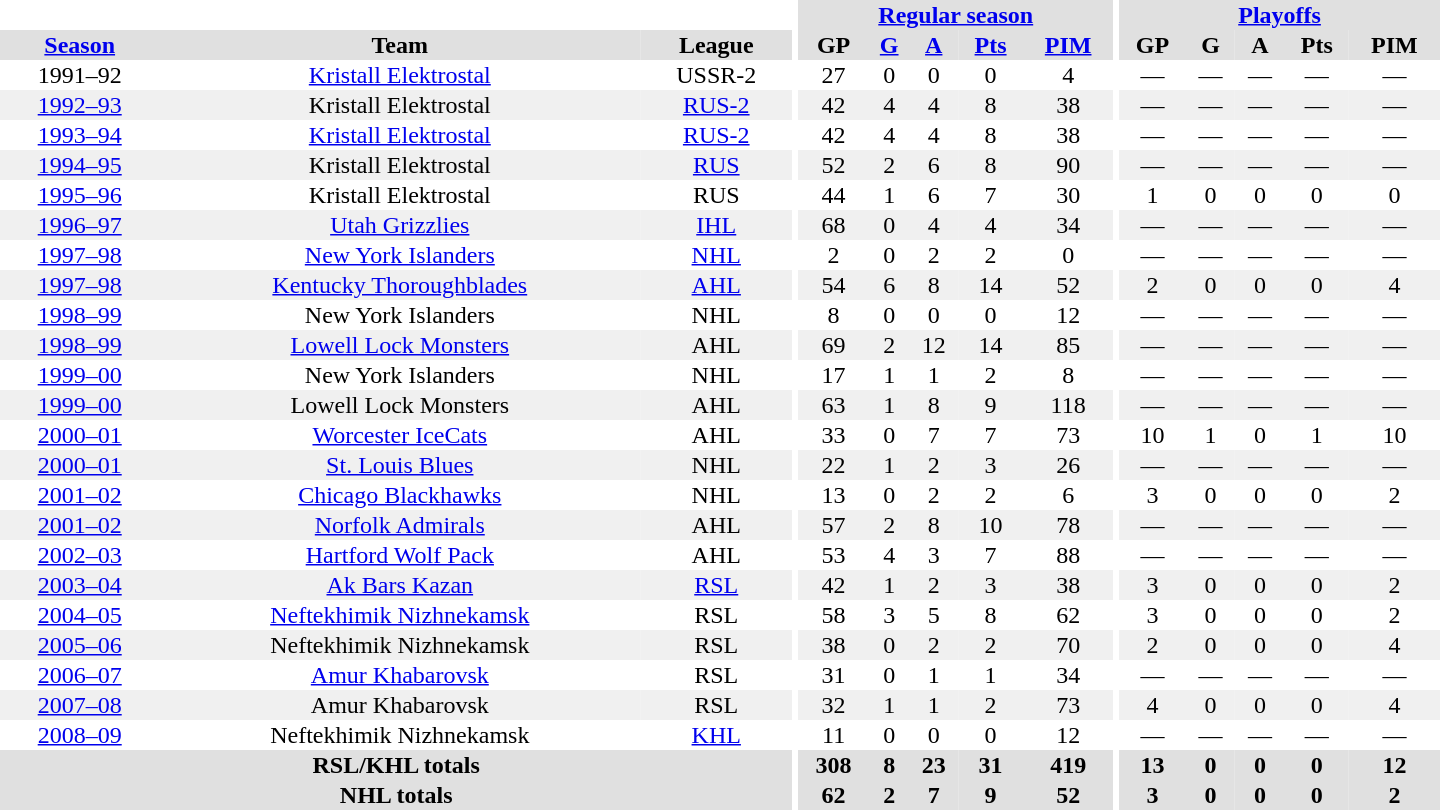<table border="0" cellpadding="1" cellspacing="0" style="text-align:center; width:60em">
<tr bgcolor="#e0e0e0">
<th colspan="3" bgcolor="#ffffff"></th>
<th rowspan="100" bgcolor="#ffffff"></th>
<th colspan="5"><a href='#'>Regular season</a></th>
<th rowspan="100" bgcolor="#ffffff"></th>
<th colspan="5"><a href='#'>Playoffs</a></th>
</tr>
<tr bgcolor="#e0e0e0">
<th><a href='#'>Season</a></th>
<th>Team</th>
<th>League</th>
<th>GP</th>
<th><a href='#'>G</a></th>
<th><a href='#'>A</a></th>
<th><a href='#'>Pts</a></th>
<th><a href='#'>PIM</a></th>
<th>GP</th>
<th>G</th>
<th>A</th>
<th>Pts</th>
<th>PIM</th>
</tr>
<tr>
<td>1991–92</td>
<td><a href='#'>Kristall Elektrostal</a></td>
<td>USSR-2</td>
<td>27</td>
<td>0</td>
<td>0</td>
<td>0</td>
<td>4</td>
<td>—</td>
<td>—</td>
<td>—</td>
<td>—</td>
<td>—</td>
</tr>
<tr bgcolor="f0f0f0">
<td><a href='#'>1992–93</a></td>
<td>Kristall Elektrostal</td>
<td><a href='#'>RUS-2</a></td>
<td>42</td>
<td>4</td>
<td>4</td>
<td>8</td>
<td>38</td>
<td>—</td>
<td>—</td>
<td>—</td>
<td>—</td>
<td>—</td>
</tr>
<tr>
<td><a href='#'>1993–94</a></td>
<td><a href='#'>Kristall Elektrostal</a></td>
<td><a href='#'>RUS-2</a></td>
<td>42</td>
<td>4</td>
<td>4</td>
<td>8</td>
<td>38</td>
<td>—</td>
<td>—</td>
<td>—</td>
<td>—</td>
<td>—</td>
</tr>
<tr bgcolor="f0f0f0">
<td><a href='#'>1994–95</a></td>
<td>Kristall Elektrostal</td>
<td><a href='#'>RUS</a></td>
<td>52</td>
<td>2</td>
<td>6</td>
<td>8</td>
<td>90</td>
<td>—</td>
<td>—</td>
<td>—</td>
<td>—</td>
<td>—</td>
</tr>
<tr>
<td><a href='#'>1995–96</a></td>
<td>Kristall Elektrostal</td>
<td>RUS</td>
<td>44</td>
<td>1</td>
<td>6</td>
<td>7</td>
<td>30</td>
<td>1</td>
<td>0</td>
<td>0</td>
<td>0</td>
<td>0</td>
</tr>
<tr bgcolor="f0f0f0">
<td><a href='#'>1996–97</a></td>
<td><a href='#'>Utah Grizzlies</a></td>
<td><a href='#'>IHL</a></td>
<td>68</td>
<td>0</td>
<td>4</td>
<td>4</td>
<td>34</td>
<td>—</td>
<td>—</td>
<td>—</td>
<td>—</td>
<td>—</td>
</tr>
<tr>
<td><a href='#'>1997–98</a></td>
<td><a href='#'>New York Islanders</a></td>
<td><a href='#'>NHL</a></td>
<td>2</td>
<td>0</td>
<td>2</td>
<td>2</td>
<td>0</td>
<td>—</td>
<td>—</td>
<td>—</td>
<td>—</td>
<td>—</td>
</tr>
<tr bgcolor="f0f0f0">
<td><a href='#'>1997–98</a></td>
<td><a href='#'>Kentucky Thoroughblades</a></td>
<td><a href='#'>AHL</a></td>
<td>54</td>
<td>6</td>
<td>8</td>
<td>14</td>
<td>52</td>
<td>2</td>
<td>0</td>
<td>0</td>
<td>0</td>
<td>4</td>
</tr>
<tr>
<td><a href='#'>1998–99</a></td>
<td>New York Islanders</td>
<td>NHL</td>
<td>8</td>
<td>0</td>
<td>0</td>
<td>0</td>
<td>12</td>
<td>—</td>
<td>—</td>
<td>—</td>
<td>—</td>
<td>—</td>
</tr>
<tr bgcolor="f0f0f0">
<td><a href='#'>1998–99</a></td>
<td><a href='#'>Lowell Lock Monsters</a></td>
<td>AHL</td>
<td>69</td>
<td>2</td>
<td>12</td>
<td>14</td>
<td>85</td>
<td>—</td>
<td>—</td>
<td>—</td>
<td>—</td>
<td>—</td>
</tr>
<tr>
<td><a href='#'>1999–00</a></td>
<td>New York Islanders</td>
<td>NHL</td>
<td>17</td>
<td>1</td>
<td>1</td>
<td>2</td>
<td>8</td>
<td>—</td>
<td>—</td>
<td>—</td>
<td>—</td>
<td>—</td>
</tr>
<tr bgcolor="f0f0f0">
<td><a href='#'>1999–00</a></td>
<td>Lowell Lock Monsters</td>
<td>AHL</td>
<td>63</td>
<td>1</td>
<td>8</td>
<td>9</td>
<td>118</td>
<td>—</td>
<td>—</td>
<td>—</td>
<td>—</td>
<td>—</td>
</tr>
<tr>
<td><a href='#'>2000–01</a></td>
<td><a href='#'>Worcester IceCats</a></td>
<td>AHL</td>
<td>33</td>
<td>0</td>
<td>7</td>
<td>7</td>
<td>73</td>
<td>10</td>
<td>1</td>
<td>0</td>
<td>1</td>
<td>10</td>
</tr>
<tr bgcolor="f0f0f0">
<td><a href='#'>2000–01</a></td>
<td><a href='#'>St. Louis Blues</a></td>
<td>NHL</td>
<td>22</td>
<td>1</td>
<td>2</td>
<td>3</td>
<td>26</td>
<td>—</td>
<td>—</td>
<td>—</td>
<td>—</td>
<td>—</td>
</tr>
<tr>
<td><a href='#'>2001–02</a></td>
<td><a href='#'>Chicago Blackhawks</a></td>
<td>NHL</td>
<td>13</td>
<td>0</td>
<td>2</td>
<td>2</td>
<td>6</td>
<td>3</td>
<td>0</td>
<td>0</td>
<td>0</td>
<td>2</td>
</tr>
<tr bgcolor="f0f0f0">
<td><a href='#'>2001–02</a></td>
<td><a href='#'>Norfolk Admirals</a></td>
<td>AHL</td>
<td>57</td>
<td>2</td>
<td>8</td>
<td>10</td>
<td>78</td>
<td>—</td>
<td>—</td>
<td>—</td>
<td>—</td>
<td>—</td>
</tr>
<tr>
<td><a href='#'>2002–03</a></td>
<td><a href='#'>Hartford Wolf Pack</a></td>
<td>AHL</td>
<td>53</td>
<td>4</td>
<td>3</td>
<td>7</td>
<td>88</td>
<td>—</td>
<td>—</td>
<td>—</td>
<td>—</td>
<td>—</td>
</tr>
<tr bgcolor="f0f0f0">
<td><a href='#'>2003–04</a></td>
<td><a href='#'>Ak Bars Kazan</a></td>
<td><a href='#'>RSL</a></td>
<td>42</td>
<td>1</td>
<td>2</td>
<td>3</td>
<td>38</td>
<td>3</td>
<td>0</td>
<td>0</td>
<td>0</td>
<td>2</td>
</tr>
<tr>
<td><a href='#'>2004–05</a></td>
<td><a href='#'>Neftekhimik Nizhnekamsk</a></td>
<td>RSL</td>
<td>58</td>
<td>3</td>
<td>5</td>
<td>8</td>
<td>62</td>
<td>3</td>
<td>0</td>
<td>0</td>
<td>0</td>
<td>2</td>
</tr>
<tr bgcolor="f0f0f0">
<td><a href='#'>2005–06</a></td>
<td>Neftekhimik Nizhnekamsk</td>
<td>RSL</td>
<td>38</td>
<td>0</td>
<td>2</td>
<td>2</td>
<td>70</td>
<td>2</td>
<td>0</td>
<td>0</td>
<td>0</td>
<td>4</td>
</tr>
<tr>
<td><a href='#'>2006–07</a></td>
<td><a href='#'>Amur Khabarovsk</a></td>
<td>RSL</td>
<td>31</td>
<td>0</td>
<td>1</td>
<td>1</td>
<td>34</td>
<td>—</td>
<td>—</td>
<td>—</td>
<td>—</td>
<td>—</td>
</tr>
<tr bgcolor="f0f0f0">
<td><a href='#'>2007–08</a></td>
<td>Amur Khabarovsk</td>
<td>RSL</td>
<td>32</td>
<td>1</td>
<td>1</td>
<td>2</td>
<td>73</td>
<td>4</td>
<td>0</td>
<td>0</td>
<td>0</td>
<td>4</td>
</tr>
<tr>
<td><a href='#'>2008–09</a></td>
<td>Neftekhimik Nizhnekamsk</td>
<td><a href='#'>KHL</a></td>
<td>11</td>
<td>0</td>
<td>0</td>
<td>0</td>
<td>12</td>
<td>—</td>
<td>—</td>
<td>—</td>
<td>—</td>
<td>—</td>
</tr>
<tr bgcolor="#e0e0e0">
<th colspan="3">RSL/KHL totals</th>
<th>308</th>
<th>8</th>
<th>23</th>
<th>31</th>
<th>419</th>
<th>13</th>
<th>0</th>
<th>0</th>
<th>0</th>
<th>12</th>
</tr>
<tr bgcolor="#e0e0e0">
<th colspan="3">NHL totals</th>
<th>62</th>
<th>2</th>
<th>7</th>
<th>9</th>
<th>52</th>
<th>3</th>
<th>0</th>
<th>0</th>
<th>0</th>
<th>2</th>
</tr>
</table>
